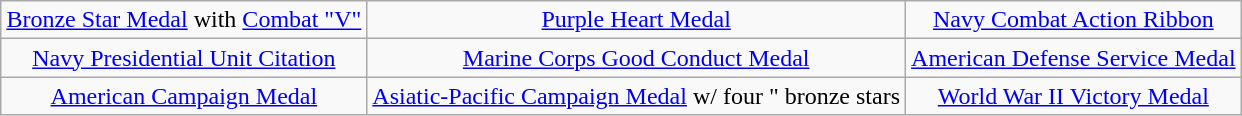<table class="wikitable" style="margin:1em auto; text-align:center;">
<tr>
<td><a href='#'>Bronze Star Medal</a> with <a href='#'>Combat "V"</a></td>
<td><a href='#'>Purple Heart Medal</a></td>
<td><a href='#'>Navy Combat Action Ribbon</a></td>
</tr>
<tr>
<td><a href='#'>Navy Presidential Unit Citation</a></td>
<td><a href='#'>Marine Corps Good Conduct Medal</a></td>
<td><a href='#'>American Defense Service Medal</a></td>
</tr>
<tr>
<td><a href='#'>American Campaign Medal</a></td>
<td><a href='#'>Asiatic-Pacific Campaign Medal</a> w/ four " bronze stars</td>
<td><a href='#'>World War II Victory Medal</a></td>
</tr>
</table>
